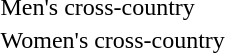<table>
<tr>
<td>Men's cross-country<br></td>
<td></td>
<td></td>
<td></td>
</tr>
<tr>
<td>Women's cross-country<br></td>
<td></td>
<td></td>
<td></td>
</tr>
</table>
